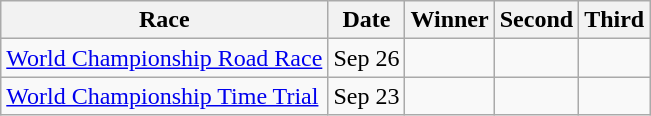<table class="wikitable">
<tr>
<th>Race</th>
<th>Date</th>
<th>Winner</th>
<th>Second</th>
<th>Third</th>
</tr>
<tr>
<td><a href='#'>World Championship Road Race</a></td>
<td>Sep 26</td>
<td><strong></strong></td>
<td></td>
<td></td>
</tr>
<tr>
<td><a href='#'>World Championship Time Trial</a></td>
<td>Sep 23</td>
<td><strong></strong></td>
<td></td>
<td></td>
</tr>
</table>
